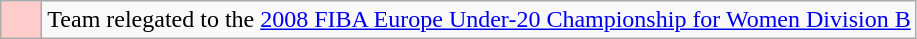<table class="wikitable">
<tr>
<td width=20px bgcolor="#ffcccc"></td>
<td>Team relegated to the <a href='#'>2008 FIBA Europe Under-20 Championship for Women Division B</a></td>
</tr>
</table>
